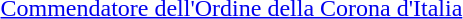<table>
<tr>
<td rowspan=2 style="width:60px; vertical-align:top;"></td>
<td><a href='#'>Commendatore dell'Ordine della Corona d'Italia</a></td>
</tr>
<tr>
<td></td>
</tr>
</table>
